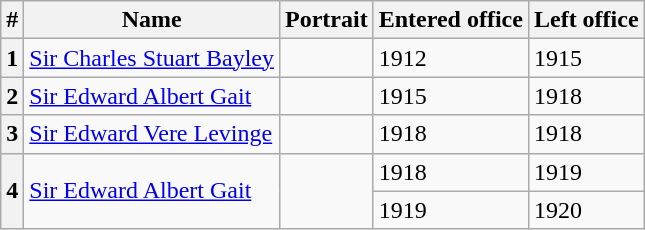<table class="wikitable sortable">
<tr>
<th>#</th>
<th>Name</th>
<th><strong>Portrait</strong></th>
<th>Entered office</th>
<th>Left office</th>
</tr>
<tr>
<th>1</th>
<td><a href='#'>Sir Charles Stuart Bayley</a></td>
<td></td>
<td>1912</td>
<td>1915</td>
</tr>
<tr>
<th>2</th>
<td><a href='#'>Sir Edward Albert Gait</a></td>
<td></td>
<td>1915</td>
<td>1918</td>
</tr>
<tr>
<th>3</th>
<td><a href='#'>Sir Edward Vere Levinge</a></td>
<td></td>
<td>1918</td>
<td>1918</td>
</tr>
<tr>
<th rowspan="2">4</th>
<td rowspan="2"><a href='#'>Sir Edward Albert Gait</a></td>
<td rowspan="2"></td>
<td>1918</td>
<td>1919</td>
</tr>
<tr>
<td>1919</td>
<td>1920</td>
</tr>
</table>
